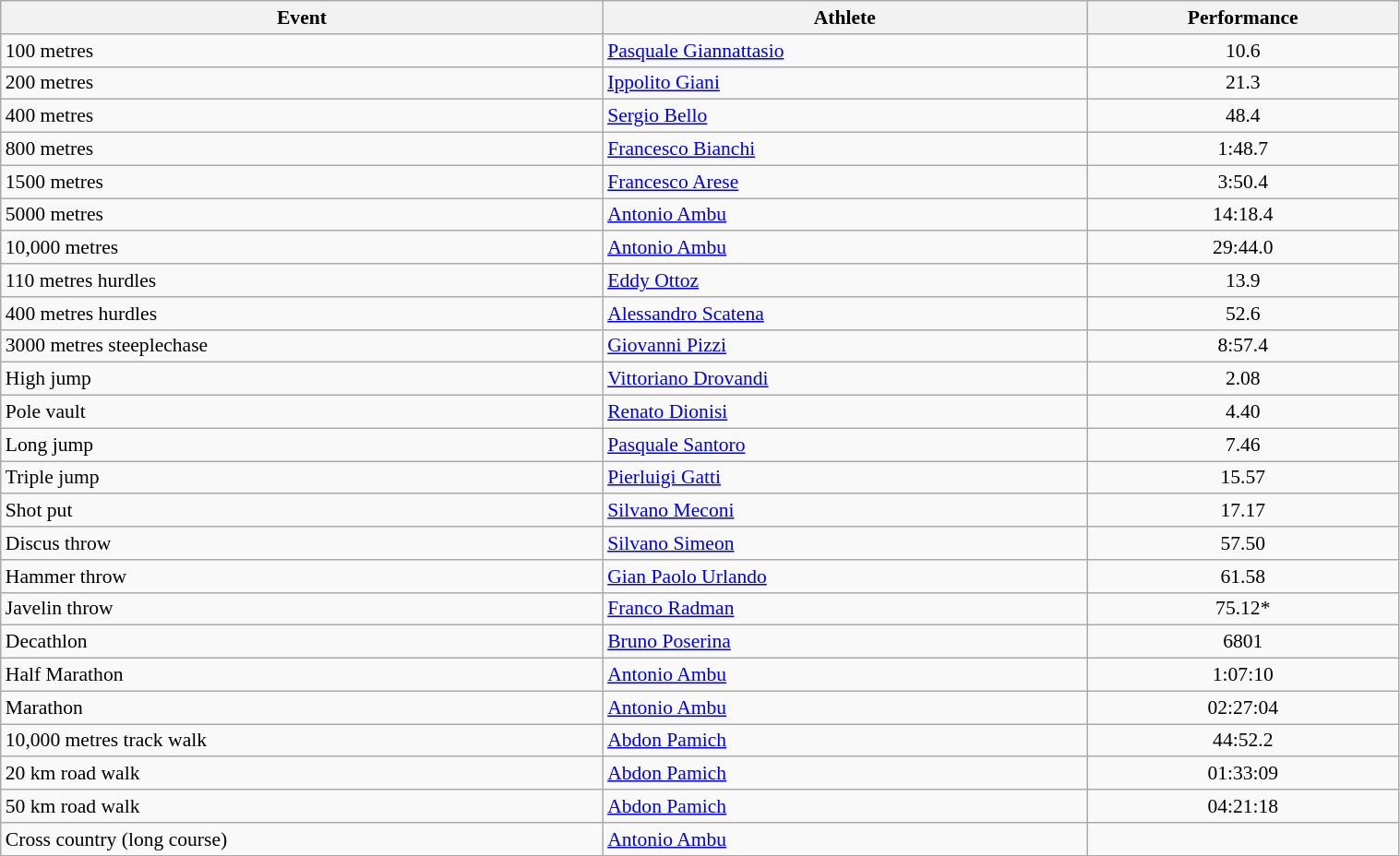<table class="wikitable" width=80% style="font-size:90%; text-align:left;">
<tr>
<th>Event</th>
<th>Athlete</th>
<th>Performance</th>
</tr>
<tr>
<td>100 metres</td>
<td><a href='#'>Pasquale Giannattasio</a></td>
<td align=center>10.6</td>
</tr>
<tr>
<td>200 metres</td>
<td><a href='#'>Ippolito Giani</a></td>
<td align=center>21.3</td>
</tr>
<tr>
<td>400 metres</td>
<td><a href='#'>Sergio Bello</a></td>
<td align=center>48.4</td>
</tr>
<tr>
<td>800 metres</td>
<td><a href='#'>Francesco Bianchi</a></td>
<td align=center>1:48.7</td>
</tr>
<tr>
<td>1500 metres</td>
<td><a href='#'>Francesco Arese</a></td>
<td align=center>3:50.4</td>
</tr>
<tr>
<td>5000 metres</td>
<td><a href='#'>Antonio Ambu</a></td>
<td align=center>14:18.4</td>
</tr>
<tr>
<td>10,000 metres</td>
<td><a href='#'>Antonio Ambu</a></td>
<td align=center>29:44.0</td>
</tr>
<tr>
<td>110 metres hurdles</td>
<td><a href='#'>Eddy Ottoz</a></td>
<td align=center>13.9</td>
</tr>
<tr>
<td>400 metres hurdles</td>
<td><a href='#'>Alessandro Scatena</a></td>
<td align=center>52.6</td>
</tr>
<tr>
<td>3000 metres steeplechase</td>
<td><a href='#'>Giovanni Pizzi</a></td>
<td align=center>8:57.4</td>
</tr>
<tr>
<td>High jump</td>
<td><a href='#'>Vittoriano Drovandi</a></td>
<td align=center>2.08</td>
</tr>
<tr>
<td>Pole vault</td>
<td><a href='#'>Renato Dionisi</a></td>
<td align=center>4.40</td>
</tr>
<tr>
<td>Long jump</td>
<td><a href='#'>Pasquale Santoro</a></td>
<td align=center>7.46</td>
</tr>
<tr>
<td>Triple jump</td>
<td><a href='#'>Pierluigi Gatti</a></td>
<td align=center>15.57</td>
</tr>
<tr>
<td>Shot put</td>
<td><a href='#'>Silvano Meconi</a></td>
<td align=center>17.17</td>
</tr>
<tr>
<td>Discus throw</td>
<td><a href='#'>Silvano Simeon</a></td>
<td align=center>57.50</td>
</tr>
<tr>
<td>Hammer throw</td>
<td><a href='#'>Gian Paolo Urlando</a></td>
<td align=center>61.58</td>
</tr>
<tr>
<td>Javelin throw</td>
<td><a href='#'>Franco Radman</a></td>
<td align=center>75.12*</td>
</tr>
<tr>
<td>Decathlon</td>
<td><a href='#'>Bruno Poserina</a></td>
<td align=center>6801</td>
</tr>
<tr>
<td>Half Marathon</td>
<td><a href='#'>Antonio Ambu</a></td>
<td align=center>1:07:10</td>
</tr>
<tr>
<td>Marathon</td>
<td><a href='#'>Antonio Ambu</a></td>
<td align=center>02:27:04</td>
</tr>
<tr>
<td>10,000 metres track walk</td>
<td><a href='#'>Abdon Pamich</a></td>
<td align=center>44:52.2</td>
</tr>
<tr>
<td>20 km road walk</td>
<td><a href='#'>Abdon Pamich</a></td>
<td align=center>01:33:09</td>
</tr>
<tr>
<td>50 km road walk</td>
<td><a href='#'>Abdon Pamich</a></td>
<td align=center>04:21:18</td>
</tr>
<tr>
<td>Cross country (long course)</td>
<td><a href='#'>Antonio Ambu</a></td>
<td align=center></td>
</tr>
</table>
